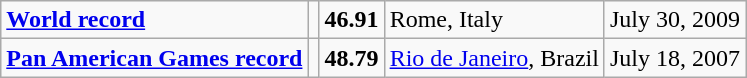<table class="wikitable">
<tr>
<td><strong><a href='#'>World record</a></strong></td>
<td></td>
<td><strong>46.91</strong></td>
<td>Rome, Italy</td>
<td>July 30, 2009</td>
</tr>
<tr>
<td><strong><a href='#'>Pan American Games record</a></strong></td>
<td></td>
<td><strong>48.79</strong></td>
<td><a href='#'>Rio de Janeiro</a>, Brazil</td>
<td>July 18, 2007</td>
</tr>
</table>
